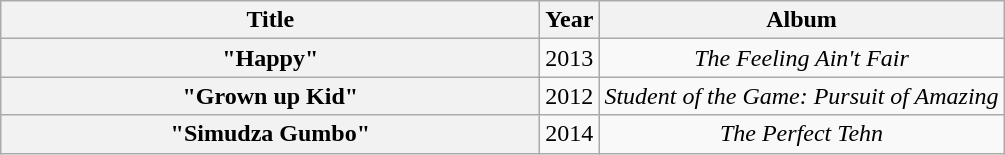<table class="wikitable plainrowheaders" style="text-align:center;">
<tr>
<th scope="col" style="width:22em;">Title</th>
<th scope="col">Year</th>
<th scope="col">Album</th>
</tr>
<tr>
<th scope="row">"Happy"<br></th>
<td>2013</td>
<td><em>The Feeling Ain't Fair</em></td>
</tr>
<tr>
<th scope="row">"Grown up Kid"</th>
<td>2012</td>
<td><em>Student of the Game: Pursuit of Amazing</em></td>
</tr>
<tr>
<th scope="row">"Simudza Gumbo"<br></th>
<td>2014</td>
<td><em>The Perfect Tehn</em></td>
</tr>
</table>
